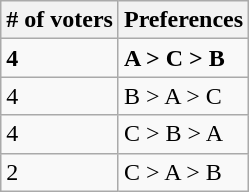<table class="wikitable">
<tr>
<th># of voters</th>
<th>Preferences</th>
</tr>
<tr>
<td><strong>4</strong></td>
<td><strong>A > C > B</strong></td>
</tr>
<tr>
<td>4</td>
<td>B > A > C</td>
</tr>
<tr>
<td>4</td>
<td>C > B > A</td>
</tr>
<tr>
<td>2</td>
<td>C > A > B</td>
</tr>
</table>
